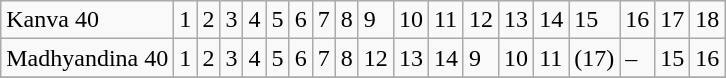<table class="wikitable">
<tr>
<td>Kanva 40</td>
<td>1</td>
<td>2</td>
<td>3</td>
<td>4</td>
<td>5</td>
<td>6</td>
<td>7</td>
<td>8</td>
<td>9</td>
<td>10</td>
<td>11</td>
<td>12</td>
<td>13</td>
<td>14</td>
<td>15</td>
<td>16</td>
<td>17</td>
<td>18</td>
</tr>
<tr>
<td>Madhyandina 40</td>
<td>1</td>
<td>2</td>
<td>3</td>
<td>4</td>
<td>5</td>
<td>6</td>
<td>7</td>
<td>8</td>
<td>12</td>
<td>13</td>
<td>14</td>
<td>9</td>
<td>10</td>
<td>11</td>
<td>(17)</td>
<td>–</td>
<td>15</td>
<td>16</td>
</tr>
<tr>
</tr>
</table>
